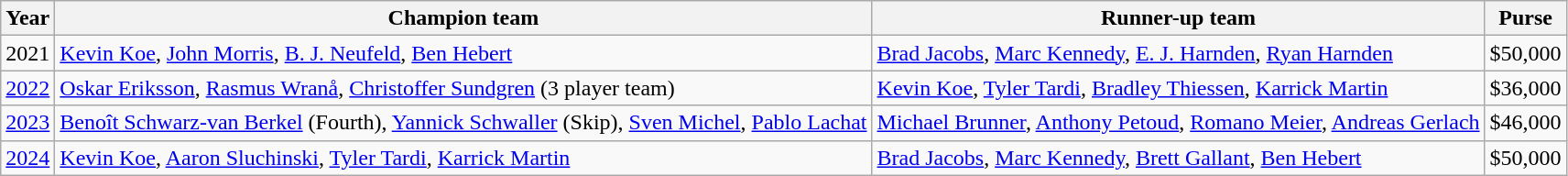<table class="wikitable">
<tr>
<th scope="col">Year</th>
<th scope="col">Champion team</th>
<th scope="col">Runner-up team</th>
<th scope="col">Purse</th>
</tr>
<tr>
<td>2021</td>
<td> <a href='#'>Kevin Koe</a>, <a href='#'>John Morris</a>, <a href='#'>B. J. Neufeld</a>, <a href='#'>Ben Hebert</a></td>
<td> <a href='#'>Brad Jacobs</a>, <a href='#'>Marc Kennedy</a>, <a href='#'>E. J. Harnden</a>, <a href='#'>Ryan Harnden</a></td>
<td>$50,000</td>
</tr>
<tr>
<td><a href='#'>2022</a></td>
<td> <a href='#'>Oskar Eriksson</a>, <a href='#'>Rasmus Wranå</a>, <a href='#'>Christoffer Sundgren</a> (3 player team)</td>
<td> <a href='#'>Kevin Koe</a>, <a href='#'>Tyler Tardi</a>, <a href='#'>Bradley Thiessen</a>, <a href='#'>Karrick Martin</a></td>
<td>$36,000</td>
</tr>
<tr>
<td><a href='#'>2023</a></td>
<td> <a href='#'>Benoît Schwarz-van Berkel</a> (Fourth), <a href='#'>Yannick Schwaller</a> (Skip), <a href='#'>Sven Michel</a>, <a href='#'>Pablo Lachat</a></td>
<td> <a href='#'>Michael Brunner</a>, <a href='#'>Anthony Petoud</a>, <a href='#'>Romano Meier</a>, <a href='#'>Andreas Gerlach</a></td>
<td>$46,000</td>
</tr>
<tr>
<td><a href='#'>2024</a></td>
<td> <a href='#'>Kevin Koe</a>, <a href='#'>Aaron Sluchinski</a>, <a href='#'>Tyler Tardi</a>, <a href='#'>Karrick Martin</a></td>
<td> <a href='#'>Brad Jacobs</a>, <a href='#'>Marc Kennedy</a>, <a href='#'>Brett Gallant</a>, <a href='#'>Ben Hebert</a></td>
<td>$50,000</td>
</tr>
</table>
